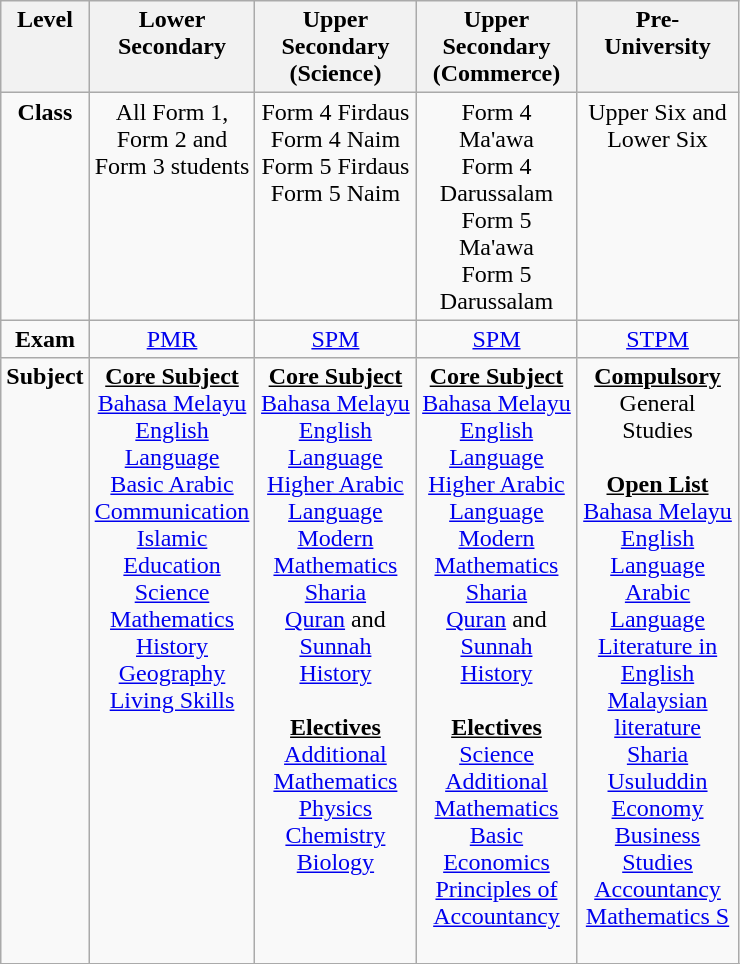<table class="wikitable" style="margin-left:3em; margin-right:auto; text-align:center">
<tr valign="top">
<th scope="col" width="50">Level</th>
<th scope="col" width="100">Lower Secondary</th>
<th scope="col" width="100">Upper Secondary (Science)</th>
<th scope="col" width="100">Upper Secondary (Commerce)</th>
<th scope="col" width="100">Pre-University</th>
</tr>
<tr valign="top">
<td><strong>Class</strong></td>
<td>All Form 1,<br>Form 2 and<br>Form 3 students</td>
<td>Form 4 Firdaus<br>Form 4 Naim<br>Form 5 Firdaus<br>Form 5 Naim<br></td>
<td>Form 4 Ma'awa<br>Form 4 Darussalam<br>Form 5 Ma'awa<br>Form 5 Darussalam<br></td>
<td>Upper Six and<br>Lower Six</td>
</tr>
<tr valign="top">
<td><strong>Exam</strong></td>
<td><a href='#'>PMR</a></td>
<td><a href='#'>SPM</a></td>
<td><a href='#'>SPM</a></td>
<td><a href='#'>STPM</a></td>
</tr>
<tr valign="top">
<td><strong>Subject</strong></td>
<td><strong><u>Core Subject</u></strong><br><a href='#'>Bahasa Melayu</a><br><a href='#'>English Language</a><br><a href='#'>Basic Arabic Communication</a><br><a href='#'>Islamic Education</a><br><a href='#'>Science</a><br><a href='#'>Mathematics</a><br><a href='#'>History</a><br><a href='#'>Geography</a><br><a href='#'>Living Skills</a></td>
<td><strong><u>Core Subject</u></strong><br><a href='#'>Bahasa Melayu</a><br><a href='#'>English Language</a><br><a href='#'>Higher Arabic Language</a><br><a href='#'>Modern Mathematics</a><br><a href='#'>Sharia</a><br><a href='#'>Quran</a> and <a href='#'>Sunnah</a><br><a href='#'>History</a><br><br><strong><u>Electives</u></strong><br><a href='#'>Additional Mathematics</a><br><a href='#'>Physics</a><br><a href='#'>Chemistry</a><br><a href='#'>Biology</a><br><br></td>
<td><strong><u>Core Subject</u></strong><br><a href='#'>Bahasa Melayu</a><br><a href='#'>English Language</a><br><a href='#'>Higher Arabic Language</a><br><a href='#'>Modern Mathematics</a><br><a href='#'>Sharia</a><br><a href='#'>Quran</a> and <a href='#'>Sunnah</a><br><a href='#'>History</a><br><br><strong><u>Electives</u></strong><br><a href='#'>Science</a><br><a href='#'>Additional Mathematics</a><br><a href='#'>Basic Economics</a><br><a href='#'>Principles of Accountancy</a><br><br></td>
<td><strong><u>Compulsory</u></strong><br>General Studies<br><br><strong><u>Open List</u></strong><br><a href='#'>Bahasa Melayu</a><br><a href='#'>English Language</a><br><a href='#'>Arabic Language</a><br><a href='#'>Literature in English</a><br><a href='#'>Malaysian literature</a><br><a href='#'>Sharia</a><br><a href='#'>Usuluddin</a><br><a href='#'>Economy</a><br><a href='#'>Business Studies</a><br><a href='#'>Accountancy</a><br><a href='#'> Mathematics S</a></td>
</tr>
<tr valign="top">
</tr>
</table>
